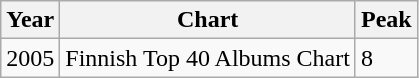<table class="wikitable">
<tr>
<th>Year</th>
<th>Chart</th>
<th>Peak</th>
</tr>
<tr>
<td>2005</td>
<td>Finnish Top 40 Albums Chart</td>
<td>8</td>
</tr>
</table>
